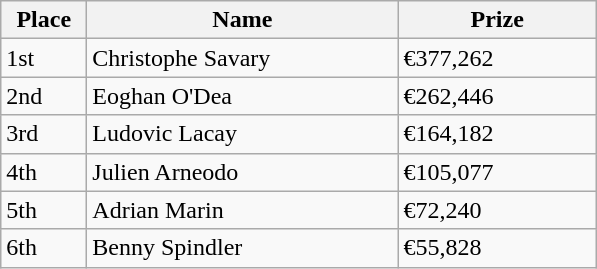<table class="wikitable">
<tr>
<th width="50">Place</th>
<th width="200">Name</th>
<th width="125">Prize</th>
</tr>
<tr>
<td>1st</td>
<td>Christophe Savary</td>
<td>€377,262</td>
</tr>
<tr>
<td>2nd</td>
<td>Eoghan O'Dea</td>
<td>€262,446</td>
</tr>
<tr>
<td>3rd</td>
<td>Ludovic Lacay</td>
<td>€164,182</td>
</tr>
<tr>
<td>4th</td>
<td>Julien Arneodo</td>
<td>€105,077</td>
</tr>
<tr>
<td>5th</td>
<td>Adrian Marin</td>
<td>€72,240</td>
</tr>
<tr>
<td>6th</td>
<td>Benny Spindler</td>
<td>€55,828</td>
</tr>
</table>
